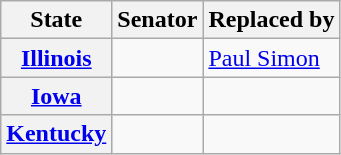<table class="wikitable sortable plainrowheaders">
<tr>
<th scope="col">State</th>
<th scope="col">Senator</th>
<th scope="col">Replaced by</th>
</tr>
<tr>
<th><a href='#'>Illinois</a></th>
<td></td>
<td><a href='#'>Paul Simon</a></td>
</tr>
<tr>
<th><a href='#'>Iowa</a></th>
<td></td>
<td></td>
</tr>
<tr>
<th><a href='#'>Kentucky</a></th>
<td></td>
<td></td>
</tr>
</table>
